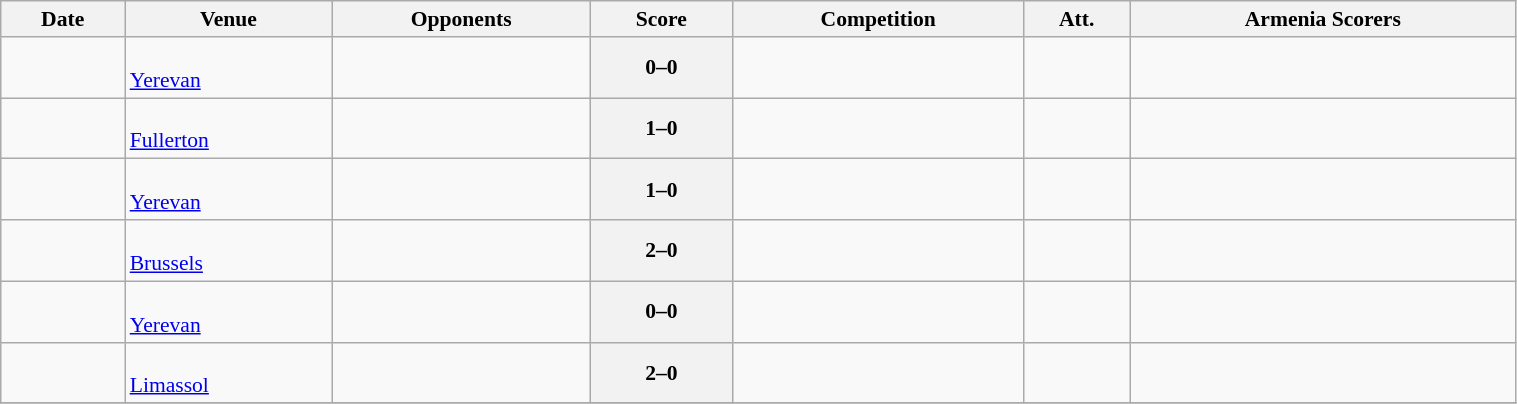<table class="wikitable" width=80% style="font-size: 90%">
<tr>
<th scope=col>Date</th>
<th scope=col>Venue</th>
<th scope=col>Opponents</th>
<th scope=col>Score</th>
<th scope=col>Competition</th>
<th scope=col>Att.</th>
<th scope=col>Armenia Scorers</th>
</tr>
<tr>
<td></td>
<td align="left"><br><a href='#'>Yerevan</a></td>
<td></td>
<th scope=row style=text-align:center>0–0</th>
<td></td>
<td></td>
<td></td>
</tr>
<tr>
<td></td>
<td align="left"><br><a href='#'>Fullerton</a></td>
<td></td>
<th scope=row style=text-align:center>1–0</th>
<td></td>
<td></td>
<td></td>
</tr>
<tr>
<td></td>
<td><br><a href='#'>Yerevan</a></td>
<td></td>
<th scope=row style=text-align:center>1–0</th>
<td></td>
<td></td>
<td></td>
</tr>
<tr>
<td></td>
<td><br><a href='#'>Brussels</a></td>
<td></td>
<th scope=row style=text-align:center>2–0</th>
<td></td>
<td></td>
<td></td>
</tr>
<tr>
<td></td>
<td><br><a href='#'>Yerevan</a></td>
<td></td>
<th scope=row style=text-align:center>0–0</th>
<td></td>
<td></td>
<td></td>
</tr>
<tr>
<td></td>
<td><br> <a href='#'>Limassol</a></td>
<td></td>
<th scope=row style=text-align:center>2–0</th>
<td></td>
<td></td>
<td></td>
</tr>
<tr>
</tr>
</table>
